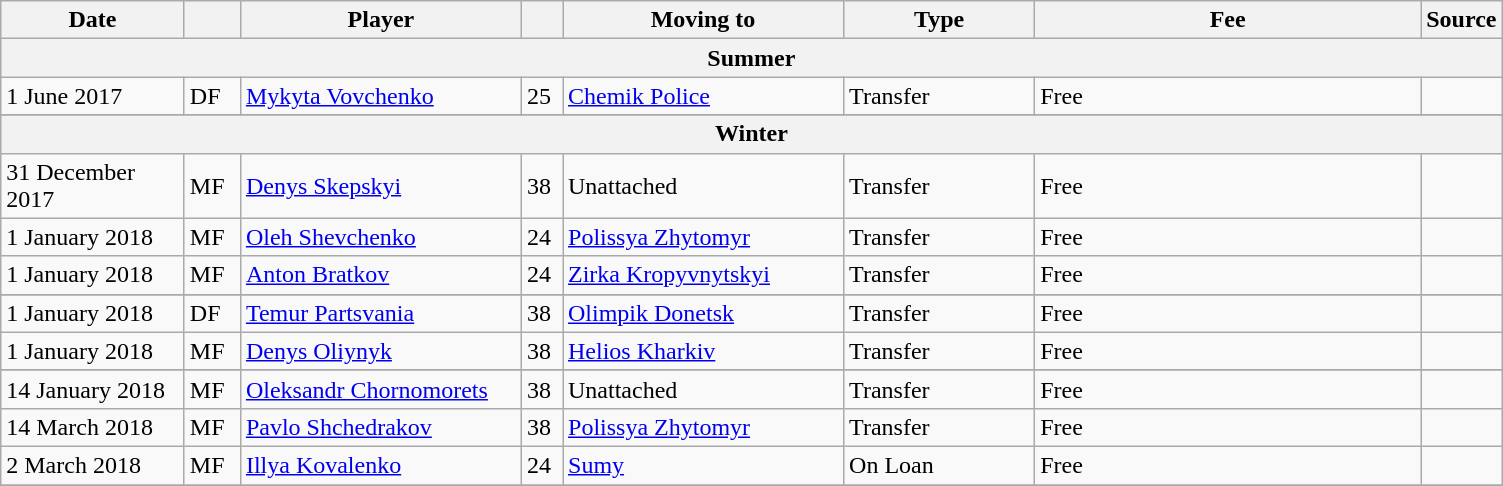<table class="wikitable sortable">
<tr>
<th style="width:115px;">Date</th>
<th style="width:30px;"></th>
<th style="width:180px;">Player</th>
<th style="width:20px;"></th>
<th style="width:180px;">Moving to</th>
<th style="width:120px;" class="unsortable">Type</th>
<th style="width:250px;" class="unsortable">Fee</th>
<th style="width:20px;">Source</th>
</tr>
<tr>
<th colspan=8>Summer</th>
</tr>
<tr>
<td>1 June 2017</td>
<td>DF</td>
<td> <a href='#'>Mykyta Vovchenko</a></td>
<td>25</td>
<td> <a href='#'>Chemik Police</a></td>
<td>Transfer</td>
<td>Free</td>
<td></td>
</tr>
<tr>
</tr>
<tr>
<th colspan=8>Winter</th>
</tr>
<tr>
<td>31 December 2017</td>
<td>MF</td>
<td> <a href='#'>Denys Skepskyi</a></td>
<td>38</td>
<td>Unattached</td>
<td>Transfer</td>
<td>Free</td>
<td></td>
</tr>
<tr>
<td>1 January 2018</td>
<td>MF</td>
<td> <a href='#'>Oleh Shevchenko</a></td>
<td>24</td>
<td> <a href='#'>Polissya Zhytomyr</a></td>
<td>Transfer</td>
<td>Free</td>
<td></td>
</tr>
<tr>
<td>1 January 2018</td>
<td>MF</td>
<td> <a href='#'>Anton Bratkov</a></td>
<td>24</td>
<td> <a href='#'>Zirka Kropyvnytskyi</a></td>
<td>Transfer</td>
<td>Free</td>
<td></td>
</tr>
<tr>
</tr>
<tr>
<td>1 January 2018</td>
<td>DF</td>
<td> <a href='#'>Temur Partsvania</a></td>
<td>38</td>
<td> <a href='#'>Olimpik Donetsk</a></td>
<td>Transfer</td>
<td>Free</td>
<td></td>
</tr>
<tr>
<td>1 January 2018</td>
<td>MF</td>
<td> <a href='#'>Denys Oliynyk</a></td>
<td>38</td>
<td> <a href='#'>Helios Kharkiv</a></td>
<td>Transfer</td>
<td>Free</td>
<td></td>
</tr>
<tr>
</tr>
<tr>
<td>14 January 2018</td>
<td>MF</td>
<td> <a href='#'>Oleksandr Chornomorets</a></td>
<td>38</td>
<td>Unattached</td>
<td>Transfer</td>
<td>Free</td>
<td></td>
</tr>
<tr>
<td>14 March 2018</td>
<td>MF</td>
<td> <a href='#'>Pavlo Shchedrakov</a></td>
<td>38</td>
<td> <a href='#'>Polissya Zhytomyr</a></td>
<td>Transfer</td>
<td>Free</td>
<td></td>
</tr>
<tr>
<td>2 March 2018</td>
<td>MF</td>
<td> <a href='#'>Illya Kovalenko</a></td>
<td>24</td>
<td> <a href='#'>Sumy</a></td>
<td>On Loan</td>
<td>Free</td>
<td></td>
</tr>
<tr>
</tr>
</table>
